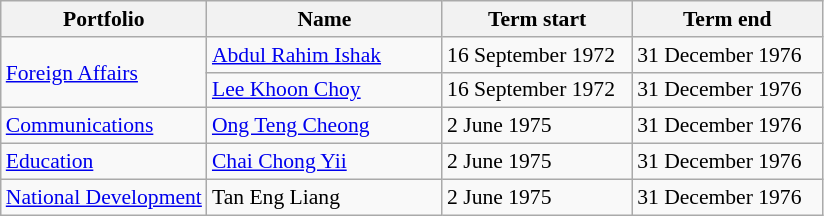<table class="wikitable unsortable" style="font-size: 90%;">
<tr>
<th scope="col">Portfolio</th>
<th scope="col" width="150px">Name</th>
<th scope="col" width="120px">Term start</th>
<th scope="col" width="120px">Term end</th>
</tr>
<tr>
<td rowspan="2"><a href='#'>Foreign Affairs</a></td>
<td><a href='#'>Abdul Rahim Ishak</a></td>
<td>16 September 1972</td>
<td>31 December 1976</td>
</tr>
<tr>
<td><a href='#'>Lee Khoon Choy</a></td>
<td>16 September 1972</td>
<td>31 December 1976</td>
</tr>
<tr>
<td><a href='#'>Communications</a></td>
<td><a href='#'>Ong Teng Cheong</a></td>
<td>2 June 1975</td>
<td>31 December 1976</td>
</tr>
<tr>
<td><a href='#'>Education</a></td>
<td><a href='#'>Chai Chong Yii</a></td>
<td>2 June 1975</td>
<td>31 December 1976</td>
</tr>
<tr>
<td><a href='#'>National Development</a></td>
<td>Tan Eng Liang</td>
<td>2 June 1975</td>
<td>31 December 1976</td>
</tr>
</table>
